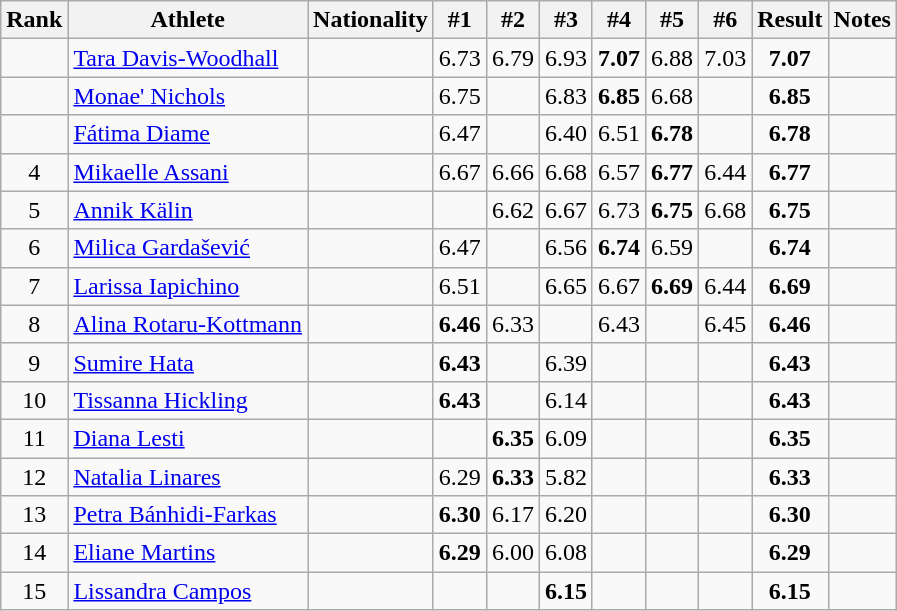<table class="wikitable sortable" style="text-align:center">
<tr>
<th>Rank</th>
<th>Athlete</th>
<th>Nationality</th>
<th>#1</th>
<th>#2</th>
<th>#3</th>
<th>#4</th>
<th>#5</th>
<th>#6</th>
<th>Result</th>
<th>Notes</th>
</tr>
<tr>
<td></td>
<td align=left><a href='#'>Tara Davis-Woodhall</a></td>
<td align=left></td>
<td>6.73</td>
<td>6.79</td>
<td>6.93</td>
<td><strong>7.07</strong></td>
<td>6.88</td>
<td>7.03</td>
<td><strong>7.07</strong></td>
<td></td>
</tr>
<tr>
<td></td>
<td align=left><a href='#'>Monae' Nichols</a></td>
<td align=left></td>
<td>6.75</td>
<td></td>
<td>6.83</td>
<td><strong>6.85</strong></td>
<td>6.68</td>
<td></td>
<td><strong>6.85</strong></td>
<td></td>
</tr>
<tr>
<td></td>
<td align=left><a href='#'>Fátima Diame</a></td>
<td align=left></td>
<td>6.47</td>
<td></td>
<td>6.40</td>
<td>6.51</td>
<td><strong>6.78</strong></td>
<td></td>
<td><strong>6.78</strong></td>
<td></td>
</tr>
<tr>
<td>4</td>
<td align=left><a href='#'>Mikaelle Assani</a></td>
<td align=left></td>
<td>6.67</td>
<td>6.66</td>
<td>6.68</td>
<td>6.57</td>
<td><strong>6.77</strong></td>
<td>6.44</td>
<td><strong>6.77</strong></td>
<td></td>
</tr>
<tr>
<td>5</td>
<td align=left><a href='#'>Annik Kälin</a></td>
<td align=left></td>
<td></td>
<td>6.62</td>
<td>6.67</td>
<td>6.73</td>
<td><strong>6.75</strong></td>
<td>6.68</td>
<td><strong>6.75</strong></td>
<td></td>
</tr>
<tr>
<td>6</td>
<td align=left><a href='#'>Milica Gardašević</a></td>
<td align=left></td>
<td>6.47</td>
<td></td>
<td>6.56</td>
<td><strong>6.74</strong></td>
<td>6.59</td>
<td></td>
<td><strong>6.74</strong></td>
<td></td>
</tr>
<tr>
<td>7</td>
<td align=left><a href='#'>Larissa Iapichino</a></td>
<td align=left></td>
<td>6.51</td>
<td></td>
<td>6.65</td>
<td>6.67</td>
<td><strong>6.69</strong></td>
<td>6.44</td>
<td><strong>6.69</strong></td>
<td></td>
</tr>
<tr>
<td>8</td>
<td align=left><a href='#'>Alina Rotaru-Kottmann</a></td>
<td align=left></td>
<td><strong>6.46</strong></td>
<td>6.33</td>
<td></td>
<td>6.43</td>
<td></td>
<td>6.45</td>
<td><strong>6.46</strong></td>
<td></td>
</tr>
<tr>
<td>9</td>
<td align=left><a href='#'>Sumire Hata</a></td>
<td align=left></td>
<td><strong>6.43</strong></td>
<td></td>
<td>6.39</td>
<td></td>
<td></td>
<td></td>
<td><strong>6.43</strong></td>
<td></td>
</tr>
<tr>
<td>10</td>
<td align=left><a href='#'>Tissanna Hickling</a></td>
<td align=left></td>
<td><strong>6.43</strong></td>
<td></td>
<td>6.14</td>
<td></td>
<td></td>
<td></td>
<td><strong>6.43</strong></td>
<td></td>
</tr>
<tr>
<td>11</td>
<td align=left><a href='#'>Diana Lesti</a></td>
<td align=left></td>
<td></td>
<td><strong>6.35</strong></td>
<td>6.09</td>
<td></td>
<td></td>
<td></td>
<td><strong>6.35</strong></td>
<td></td>
</tr>
<tr>
<td>12</td>
<td align=left><a href='#'>Natalia Linares</a></td>
<td align=left></td>
<td>6.29</td>
<td><strong>6.33</strong></td>
<td>5.82</td>
<td></td>
<td></td>
<td></td>
<td><strong>6.33</strong></td>
<td></td>
</tr>
<tr>
<td>13</td>
<td align=left><a href='#'>Petra Bánhidi-Farkas</a></td>
<td align=left></td>
<td><strong>6.30</strong></td>
<td>6.17</td>
<td>6.20</td>
<td></td>
<td></td>
<td></td>
<td><strong>6.30</strong></td>
<td></td>
</tr>
<tr>
<td>14</td>
<td align=left><a href='#'>Eliane Martins</a></td>
<td align=left></td>
<td><strong>6.29</strong></td>
<td>6.00</td>
<td>6.08</td>
<td></td>
<td></td>
<td></td>
<td><strong>6.29</strong></td>
<td></td>
</tr>
<tr>
<td>15</td>
<td align=left><a href='#'>Lissandra Campos</a></td>
<td align=left></td>
<td></td>
<td></td>
<td><strong>6.15</strong></td>
<td></td>
<td></td>
<td></td>
<td><strong>6.15</strong></td>
<td></td>
</tr>
</table>
